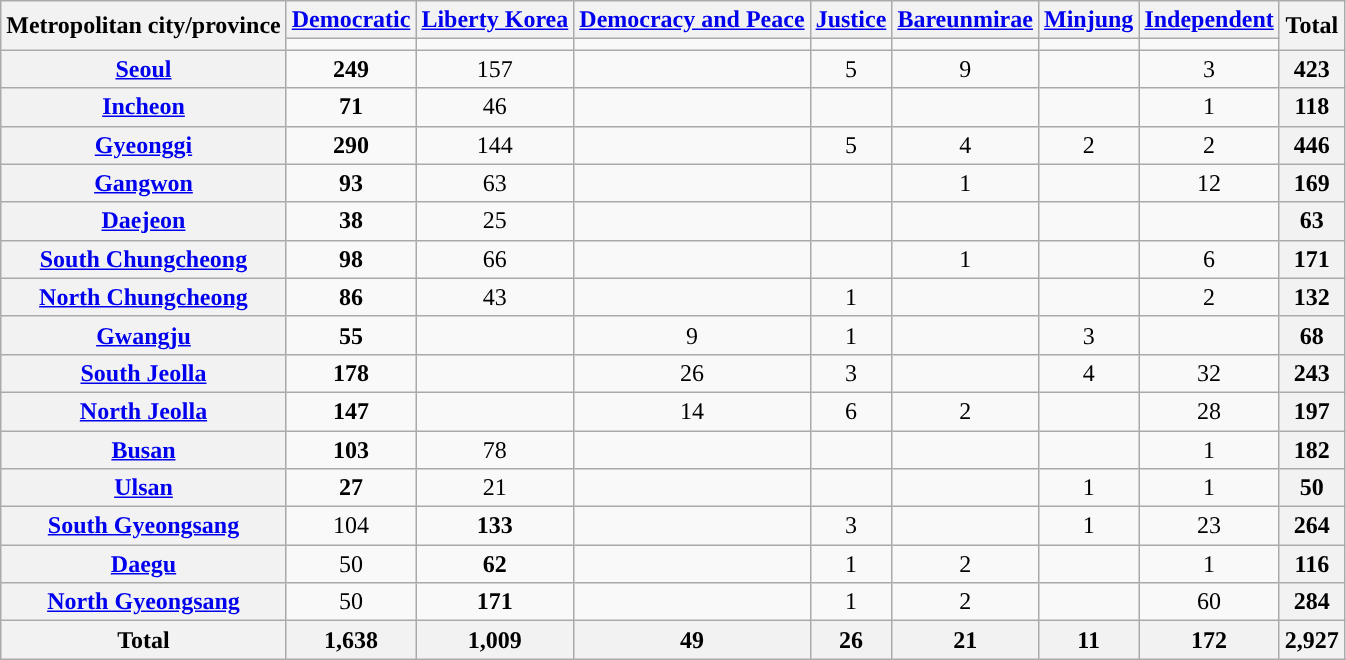<table class="wikitable" style="text-align:center;">
<tr>
<th rowspan="2">Metropolitan city/province</th>
<th><a href='#'>Democratic</a></th>
<th><a href='#'>Liberty Korea</a></th>
<th><a href='#'>Democracy and Peace</a></th>
<th><a href='#'>Justice</a></th>
<th><a href='#'>Bareunmirae</a></th>
<th><a href='#'>Minjung</a></th>
<th><a href='#'>Independent</a></th>
<th rowspan="2">Total</th>
</tr>
<tr>
<td style="background:"></td>
<td style="background:"></td>
<td style="background:"></td>
<td style="background:"></td>
<td style="background:"></td>
<td style="background:"></td>
<td style="background:"></td>
</tr>
<tr>
<th><a href='#'>Seoul</a></th>
<td><strong>249</strong></td>
<td>157</td>
<td></td>
<td>5</td>
<td>9</td>
<td></td>
<td>3</td>
<th>423</th>
</tr>
<tr>
<th><a href='#'>Incheon</a></th>
<td><strong>71</strong></td>
<td>46</td>
<td></td>
<td></td>
<td></td>
<td></td>
<td>1</td>
<th>118</th>
</tr>
<tr>
<th><a href='#'>Gyeonggi</a></th>
<td><strong>290</strong></td>
<td>144</td>
<td></td>
<td>5</td>
<td>4</td>
<td>2</td>
<td>2</td>
<th>446</th>
</tr>
<tr>
<th><a href='#'>Gangwon</a></th>
<td><strong>93</strong></td>
<td>63</td>
<td></td>
<td></td>
<td>1</td>
<td></td>
<td>12</td>
<th>169</th>
</tr>
<tr>
<th><a href='#'>Daejeon</a></th>
<td><strong>38</strong></td>
<td>25</td>
<td></td>
<td></td>
<td></td>
<td></td>
<td></td>
<th>63</th>
</tr>
<tr>
<th><a href='#'>South Chungcheong</a></th>
<td><strong>98</strong></td>
<td>66</td>
<td></td>
<td></td>
<td>1</td>
<td></td>
<td>6</td>
<th>171</th>
</tr>
<tr>
<th><a href='#'>North Chungcheong</a></th>
<td><strong>86</strong></td>
<td>43</td>
<td></td>
<td>1</td>
<td></td>
<td></td>
<td>2</td>
<th>132</th>
</tr>
<tr>
<th><a href='#'>Gwangju</a></th>
<td><strong>55</strong></td>
<td></td>
<td>9</td>
<td>1</td>
<td></td>
<td>3</td>
<td></td>
<th>68</th>
</tr>
<tr>
<th><a href='#'>South Jeolla</a></th>
<td><strong>178</strong></td>
<td></td>
<td>26</td>
<td>3</td>
<td></td>
<td>4</td>
<td>32</td>
<th>243</th>
</tr>
<tr>
<th><a href='#'>North Jeolla</a></th>
<td><strong>147</strong></td>
<td></td>
<td>14</td>
<td>6</td>
<td>2</td>
<td></td>
<td>28</td>
<th>197</th>
</tr>
<tr>
<th><a href='#'>Busan</a></th>
<td><strong>103</strong></td>
<td>78</td>
<td></td>
<td></td>
<td></td>
<td></td>
<td>1</td>
<th>182</th>
</tr>
<tr>
<th><a href='#'>Ulsan</a></th>
<td><strong>27</strong></td>
<td>21</td>
<td></td>
<td></td>
<td></td>
<td>1</td>
<td>1</td>
<th>50</th>
</tr>
<tr>
<th><a href='#'>South Gyeongsang</a></th>
<td>104</td>
<td><strong>133</strong></td>
<td></td>
<td>3</td>
<td></td>
<td>1</td>
<td>23</td>
<th>264</th>
</tr>
<tr>
<th><a href='#'>Daegu</a></th>
<td>50</td>
<td><strong>62</strong></td>
<td></td>
<td>1</td>
<td>2</td>
<td></td>
<td>1</td>
<th>116</th>
</tr>
<tr>
<th><a href='#'>North Gyeongsang</a></th>
<td>50</td>
<td><strong>171</strong></td>
<td></td>
<td>1</td>
<td>2</td>
<td></td>
<td>60</td>
<th>284</th>
</tr>
<tr>
<th>Total</th>
<th>1,638</th>
<th>1,009</th>
<th>49</th>
<th>26</th>
<th>21</th>
<th>11</th>
<th>172</th>
<th colspan="2">2,927</th>
</tr>
</table>
